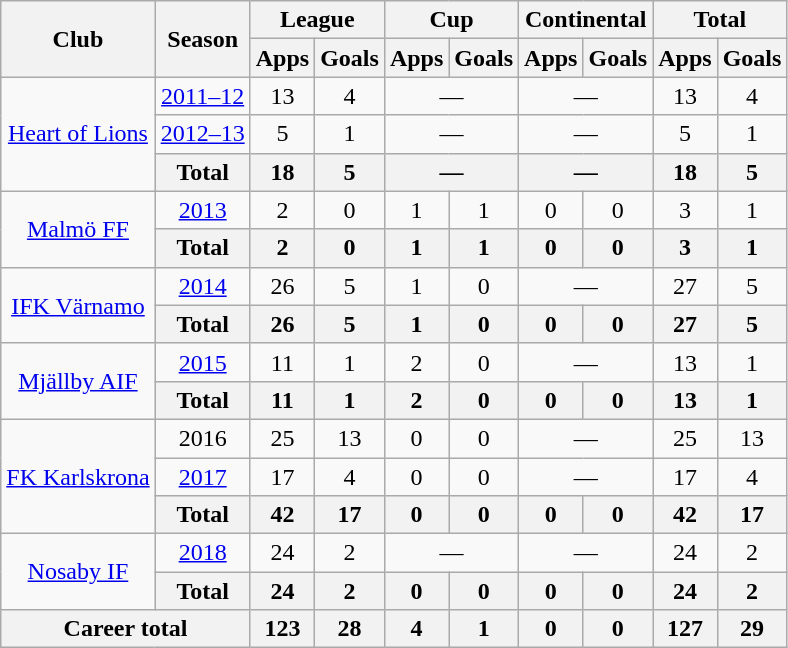<table class="wikitable" style="text-align:center;">
<tr>
<th rowspan="2">Club</th>
<th rowspan="2">Season</th>
<th colspan="2">League</th>
<th colspan="2">Cup</th>
<th colspan="2">Continental</th>
<th colspan="2">Total</th>
</tr>
<tr>
<th>Apps</th>
<th>Goals</th>
<th>Apps</th>
<th>Goals</th>
<th>Apps</th>
<th>Goals</th>
<th>Apps</th>
<th>Goals</th>
</tr>
<tr>
<td rowspan="3"><a href='#'>Heart of Lions</a></td>
<td><a href='#'>2011–12</a></td>
<td>13</td>
<td>4</td>
<td colspan="2">—</td>
<td colspan="2">—</td>
<td>13</td>
<td>4</td>
</tr>
<tr>
<td><a href='#'>2012–13</a></td>
<td>5</td>
<td>1</td>
<td colspan="2">—</td>
<td colspan="2">—</td>
<td>5</td>
<td>1</td>
</tr>
<tr>
<th>Total</th>
<th>18</th>
<th>5</th>
<th colspan="2">—</th>
<th colspan="2">—</th>
<th>18</th>
<th>5</th>
</tr>
<tr>
<td rowspan="2"><a href='#'>Malmö FF</a></td>
<td><a href='#'>2013</a></td>
<td>2</td>
<td>0</td>
<td>1</td>
<td>1</td>
<td>0</td>
<td>0</td>
<td>3</td>
<td>1</td>
</tr>
<tr>
<th>Total</th>
<th>2</th>
<th>0</th>
<th>1</th>
<th>1</th>
<th>0</th>
<th>0</th>
<th>3</th>
<th>1</th>
</tr>
<tr>
<td rowspan="2"><a href='#'>IFK Värnamo</a></td>
<td><a href='#'>2014</a></td>
<td>26</td>
<td>5</td>
<td>1</td>
<td>0</td>
<td colspan="2">—</td>
<td>27</td>
<td>5</td>
</tr>
<tr>
<th>Total</th>
<th>26</th>
<th>5</th>
<th>1</th>
<th>0</th>
<th>0</th>
<th>0</th>
<th>27</th>
<th>5</th>
</tr>
<tr>
<td rowspan="2"><a href='#'>Mjällby AIF</a></td>
<td><a href='#'>2015</a></td>
<td>11</td>
<td>1</td>
<td>2</td>
<td>0</td>
<td colspan="2">—</td>
<td>13</td>
<td>1</td>
</tr>
<tr>
<th>Total</th>
<th>11</th>
<th>1</th>
<th>2</th>
<th>0</th>
<th>0</th>
<th>0</th>
<th>13</th>
<th>1</th>
</tr>
<tr>
<td rowspan="3"><a href='#'>FK Karlskrona</a></td>
<td>2016</td>
<td>25</td>
<td>13</td>
<td>0</td>
<td>0</td>
<td colspan="2">—</td>
<td>25</td>
<td>13</td>
</tr>
<tr>
<td><a href='#'>2017</a></td>
<td>17</td>
<td>4</td>
<td>0</td>
<td>0</td>
<td colspan="2">—</td>
<td>17</td>
<td>4</td>
</tr>
<tr>
<th>Total</th>
<th>42</th>
<th>17</th>
<th>0</th>
<th>0</th>
<th>0</th>
<th>0</th>
<th>42</th>
<th>17</th>
</tr>
<tr>
<td rowspan="2"><a href='#'>Nosaby IF</a></td>
<td><a href='#'>2018</a></td>
<td>24</td>
<td>2</td>
<td colspan="2">—</td>
<td colspan="2">—</td>
<td>24</td>
<td>2</td>
</tr>
<tr>
<th>Total</th>
<th>24</th>
<th>2</th>
<th>0</th>
<th>0</th>
<th>0</th>
<th>0</th>
<th>24</th>
<th>2</th>
</tr>
<tr>
<th colspan="2">Career total</th>
<th>123</th>
<th>28</th>
<th>4</th>
<th>1</th>
<th>0</th>
<th>0</th>
<th>127</th>
<th>29</th>
</tr>
</table>
